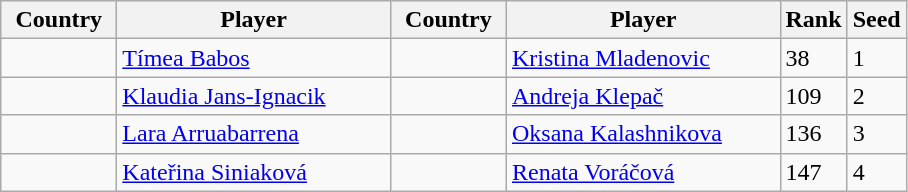<table class="sortable wikitable">
<tr>
<th width="70">Country</th>
<th width="175">Player</th>
<th width="70">Country</th>
<th width="175">Player</th>
<th>Rank</th>
<th>Seed</th>
</tr>
<tr>
<td></td>
<td><a href='#'>Tímea Babos</a></td>
<td></td>
<td><a href='#'>Kristina Mladenovic</a></td>
<td>38</td>
<td>1</td>
</tr>
<tr>
<td></td>
<td><a href='#'>Klaudia Jans-Ignacik</a></td>
<td></td>
<td><a href='#'>Andreja Klepač</a></td>
<td>109</td>
<td>2</td>
</tr>
<tr>
<td></td>
<td><a href='#'>Lara Arruabarrena</a></td>
<td></td>
<td><a href='#'>Oksana Kalashnikova</a></td>
<td>136</td>
<td>3</td>
</tr>
<tr>
<td></td>
<td><a href='#'>Kateřina Siniaková</a></td>
<td></td>
<td><a href='#'>Renata Voráčová</a></td>
<td>147</td>
<td>4</td>
</tr>
</table>
